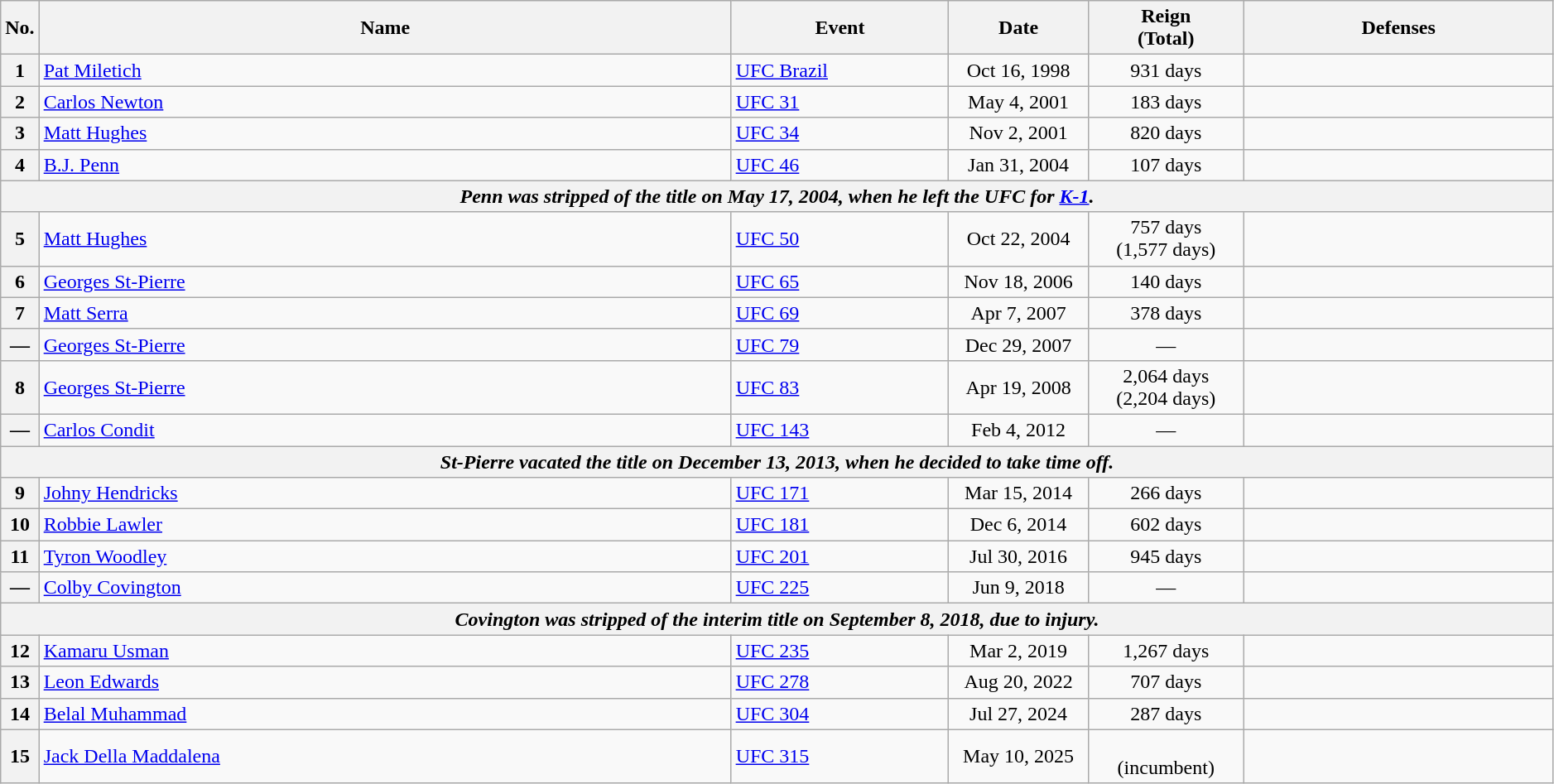<table class="wikitable" style="width:99%;">
<tr>
<th style="width:2%;">No.</th>
<th>Name</th>
<th style="width:14%;">Event</th>
<th style="width:9%;">Date</th>
<th style="width:10%;">Reign<br>(Total)</th>
<th>Defenses</th>
</tr>
<tr>
<th>1</th>
<td> <a href='#'>Pat Miletich</a><br></td>
<td><a href='#'>UFC Brazil</a><br></td>
<td style="text-align:center;">Oct 16, 1998</td>
<td style="text-align:center;">931 days</td>
<td><br></td>
</tr>
<tr>
<th>2</th>
<td> <a href='#'>Carlos Newton</a></td>
<td><a href='#'>UFC 31</a><br></td>
<td style="text-align:center;">May 4, 2001</td>
<td style="text-align:center;">183 days</td>
<td></td>
</tr>
<tr>
<th>3</th>
<td> <a href='#'>Matt Hughes</a></td>
<td><a href='#'>UFC 34</a><br></td>
<td style="text-align:center;">Nov 2, 2001</td>
<td style="text-align:center;">820 days</td>
<td><br></td>
</tr>
<tr>
<th>4</th>
<td> <a href='#'>B.J. Penn</a></td>
<td><a href='#'>UFC 46</a><br></td>
<td style="text-align:center;">Jan 31, 2004</td>
<td style="text-align:center;">107 days</td>
<td></td>
</tr>
<tr>
<th colspan=6 align=center><em>Penn was stripped of the title on May 17, 2004, when he left the UFC for <a href='#'>K-1</a>.</em></th>
</tr>
<tr>
<th>5</th>
<td> <a href='#'>Matt Hughes</a> <br></td>
<td><a href='#'>UFC 50</a><br></td>
<td style="text-align:center;">Oct 22, 2004</td>
<td style="text-align:center;">757 days<br>(1,577 days)</td>
<td><br></td>
</tr>
<tr>
<th>6</th>
<td> <a href='#'>Georges St-Pierre</a></td>
<td><a href='#'>UFC 65</a><br></td>
<td style="text-align:center;">Nov 18, 2006</td>
<td style="text-align:center;">140 days</td>
<td></td>
</tr>
<tr>
<th>7</th>
<td> <a href='#'>Matt Serra</a></td>
<td><a href='#'>UFC 69</a><br></td>
<td style="text-align:center;">Apr 7, 2007</td>
<td style="text-align:center;">378 days</td>
<td></td>
</tr>
<tr>
<th>—</th>
<td> <a href='#'>Georges St-Pierre</a><br></td>
<td><a href='#'>UFC 79</a><br></td>
<td style="text-align:center;">Dec 29, 2007</td>
<td style="text-align:center;">—</td>
<td></td>
</tr>
<tr>
<th>8</th>
<td> <a href='#'>Georges St-Pierre</a> </td>
<td><a href='#'>UFC 83</a><br></td>
<td style="text-align:center;">Apr 19, 2008</td>
<td style="text-align:center;">2,064 days<br>(2,204 days)</td>
<td><br></td>
</tr>
<tr>
<th>—</th>
<td> <a href='#'>Carlos Condit</a><br></td>
<td><a href='#'>UFC 143</a><br></td>
<td style="text-align:center;">Feb 4, 2012</td>
<td style="text-align:center;">—</td>
<td></td>
</tr>
<tr>
<th colspan=6 align=center><em>St-Pierre vacated the title on December 13, 2013, when he decided to take time off.</em></th>
</tr>
<tr>
<th>9</th>
<td> <a href='#'>Johny Hendricks</a><br></td>
<td><a href='#'>UFC 171</a><br></td>
<td style="text-align:center;">Mar 15, 2014</td>
<td style="text-align:center;">266 days</td>
<td></td>
</tr>
<tr>
<th>10</th>
<td> <a href='#'>Robbie Lawler</a></td>
<td><a href='#'>UFC 181</a><br></td>
<td style="text-align:center;">Dec 6, 2014</td>
<td style="text-align:center;">602 days</td>
<td><br></td>
</tr>
<tr>
<th>11</th>
<td> <a href='#'>Tyron Woodley</a></td>
<td><a href='#'>UFC 201</a><br></td>
<td style="text-align:center;">Jul 30, 2016</td>
<td style="text-align:center;">945 days <br></td>
<td><br></td>
</tr>
<tr>
<th>—</th>
<td> <a href='#'>Colby Covington</a><br></td>
<td><a href='#'>UFC 225</a><br></td>
<td style="text-align:center;">Jun 9, 2018</td>
<td style="text-align:center;">—</td>
<td></td>
</tr>
<tr>
<th colspan=6 align=center><em>Covington was stripped of the interim title on September 8, 2018, due to injury.</em></th>
</tr>
<tr>
<th>12</th>
<td> <a href='#'>Kamaru Usman</a></td>
<td><a href='#'>UFC 235</a><br></td>
<td style="text-align:center;">Mar 2, 2019</td>
<td style="text-align:center;">1,267 days</td>
<td><br></td>
</tr>
<tr>
<th>13</th>
<td> <a href='#'>Leon Edwards</a></td>
<td><a href='#'>UFC 278</a><br></td>
<td style="text-align:center;">Aug 20, 2022</td>
<td style="text-align:center;">707 days</td>
<td><br></td>
</tr>
<tr>
<th>14</th>
<td> <a href='#'>Belal Muhammad</a></td>
<td><a href='#'>UFC 304</a><br></td>
<td style="text-align:center;">Jul 27, 2024</td>
<td style="text-align:center;">287 days</td>
<td></td>
</tr>
<tr>
<th>15</th>
<td> <a href='#'>Jack Della Maddalena</a></td>
<td><a href='#'>UFC 315</a><br></td>
<td style="text-align:center;">May 10, 2025</td>
<td style="text-align:center;"><br>(incumbent)</td>
<td></td>
</tr>
</table>
